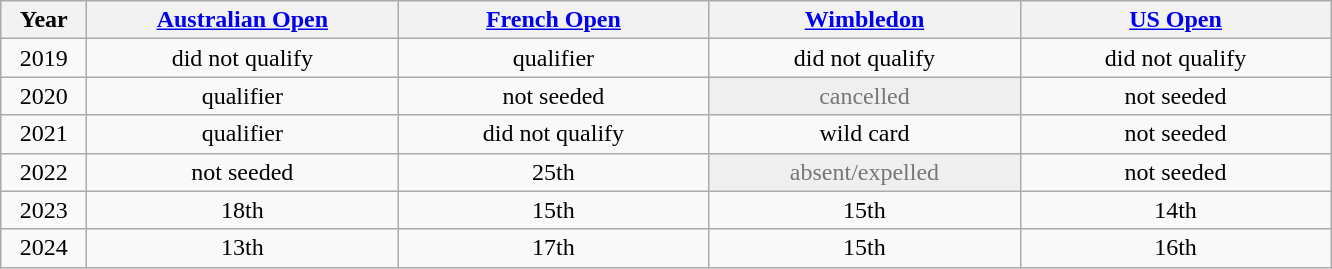<table class="wikitable" style="text-align:center">
<tr>
<th width="50">Year</th>
<th width="200"><a href='#'>Australian Open</a></th>
<th width="200"><a href='#'>French Open</a></th>
<th width="200"><a href='#'>Wimbledon</a></th>
<th width="200"><a href='#'>US Open</a></th>
</tr>
<tr>
<td>2019</td>
<td>did not qualify</td>
<td>qualifier</td>
<td>did not qualify</td>
<td>did not qualify</td>
</tr>
<tr>
<td>2020</td>
<td>qualifier</td>
<td>not seeded</td>
<td bgcolor=efefef style=color:#767676>cancelled</td>
<td>not seeded</td>
</tr>
<tr>
<td>2021</td>
<td>qualifier</td>
<td>did not qualify</td>
<td>wild card</td>
<td>not seeded</td>
</tr>
<tr>
<td>2022</td>
<td>not seeded</td>
<td>25th</td>
<td bgcolor=efefef style=color:#767676>absent/expelled</td>
<td>not seeded</td>
</tr>
<tr>
<td>2023</td>
<td>18th</td>
<td>15th</td>
<td>15th</td>
<td>14th</td>
</tr>
<tr>
<td>2024</td>
<td>13th</td>
<td>17th</td>
<td>15th</td>
<td>16th</td>
</tr>
</table>
